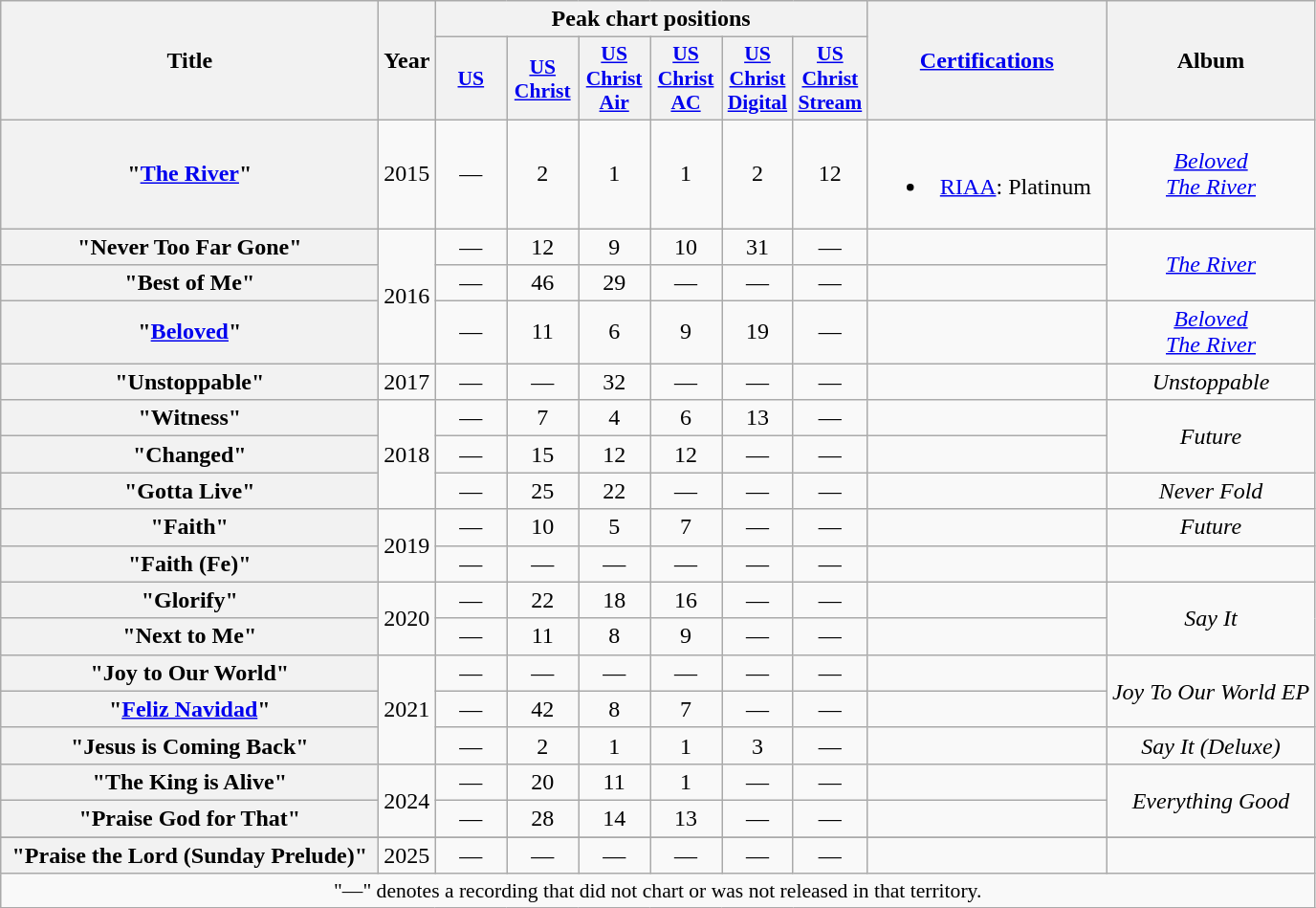<table class="wikitable plainrowheaders" style="text-align:center;">
<tr>
<th rowspan="2" scope="col" style="width:16em;">Title</th>
<th rowspan="2" scope="col">Year</th>
<th colspan="6" scope="col">Peak chart positions</th>
<th rowspan="2" scope="col" style="width:10em;"><a href='#'>Certifications</a></th>
<th rowspan="2" scope="col">Album</th>
</tr>
<tr>
<th scope="col" style="width:3em;font-size:90%;"><a href='#'>US</a><br></th>
<th scope="col" style="width:3em;font-size:90%;"><a href='#'>US<br>Christ</a><br></th>
<th scope="col" style="width:3em;font-size:90%;"><a href='#'>US<br>Christ<br>Air</a><br></th>
<th scope="col" style="width:3em;font-size:90%;"><a href='#'>US<br>Christ<br>AC</a><br></th>
<th scope="col" style="width:3em;font-size:90%;"><a href='#'>US<br>Christ<br>Digital</a><br></th>
<th scope="col" style="width:3em;font-size:90%;"><a href='#'>US<br>Christ<br>Stream</a><br></th>
</tr>
<tr>
<th scope="row">"<a href='#'>The River</a>"</th>
<td>2015</td>
<td>—</td>
<td>2</td>
<td>1</td>
<td>1</td>
<td>2</td>
<td>12</td>
<td><br><ul><li><a href='#'>RIAA</a>: Platinum</li></ul></td>
<td><em><a href='#'>Beloved</a></em><br><em><a href='#'>The River</a></em></td>
</tr>
<tr>
<th scope="row">"Never Too Far Gone"</th>
<td rowspan="3">2016</td>
<td>—</td>
<td>12</td>
<td>9</td>
<td>10</td>
<td>31</td>
<td>—</td>
<td></td>
<td rowspan="2"><em><a href='#'>The River</a></em></td>
</tr>
<tr>
<th scope="row">"Best of Me"</th>
<td>—</td>
<td>46</td>
<td>29</td>
<td>—</td>
<td>—</td>
<td>—</td>
<td></td>
</tr>
<tr>
<th scope="row">"<a href='#'>Beloved</a>"</th>
<td>—</td>
<td>11</td>
<td>6</td>
<td>9</td>
<td>19</td>
<td>—</td>
<td></td>
<td><em><a href='#'>Beloved</a></em><br><em><a href='#'>The River</a></em></td>
</tr>
<tr>
<th scope="row">"Unstoppable"</th>
<td>2017</td>
<td>—</td>
<td>—</td>
<td>32</td>
<td>—</td>
<td>—</td>
<td>—</td>
<td></td>
<td><em>Unstoppable</em></td>
</tr>
<tr>
<th scope="row">"Witness"</th>
<td rowspan="3">2018</td>
<td>—</td>
<td>7</td>
<td>4</td>
<td>6</td>
<td>13</td>
<td>—</td>
<td></td>
<td rowspan="2"><em>Future</em></td>
</tr>
<tr>
<th scope="row">"Changed"</th>
<td>—</td>
<td>15</td>
<td>12</td>
<td>12</td>
<td>—</td>
<td>—</td>
<td></td>
</tr>
<tr>
<th scope="row">"Gotta Live"</th>
<td>—</td>
<td>25</td>
<td>22</td>
<td>—</td>
<td>—</td>
<td>—</td>
<td></td>
<td><em>Never Fold</em></td>
</tr>
<tr>
<th scope="row">"Faith"</th>
<td rowspan="2">2019</td>
<td>—</td>
<td>10</td>
<td>5</td>
<td>7</td>
<td>—</td>
<td>—</td>
<td></td>
<td><em>Future</em></td>
</tr>
<tr>
<th scope="row">"Faith (Fe)"</th>
<td>—</td>
<td>—</td>
<td>—</td>
<td>—</td>
<td>—</td>
<td>—</td>
<td></td>
<td></td>
</tr>
<tr>
<th scope="row">"Glorify"</th>
<td rowspan="2">2020</td>
<td>—</td>
<td>22</td>
<td>18</td>
<td>16</td>
<td>—</td>
<td>—</td>
<td></td>
<td rowspan="2"><em>Say It</em></td>
</tr>
<tr>
<th scope="row">"Next to Me"</th>
<td>—</td>
<td>11</td>
<td>8</td>
<td>9</td>
<td>—</td>
<td>—</td>
<td></td>
</tr>
<tr>
<th scope="row">"Joy to Our World"</th>
<td rowspan="3">2021</td>
<td>—</td>
<td>—</td>
<td>—</td>
<td>—</td>
<td>—</td>
<td>—</td>
<td></td>
<td rowspan="2"><em>Joy To Our World EP</em></td>
</tr>
<tr>
<th scope="row">"<a href='#'>Feliz Navidad</a>"</th>
<td>—</td>
<td>42</td>
<td>8</td>
<td>7</td>
<td>—</td>
<td>—</td>
<td></td>
</tr>
<tr>
<th scope="row">"Jesus is Coming Back"</th>
<td>—</td>
<td>2</td>
<td>1</td>
<td>1</td>
<td>3</td>
<td>—</td>
<td></td>
<td><em>Say It (Deluxe)</em></td>
</tr>
<tr>
<th scope="row">"The King is Alive"</th>
<td rowspan="2">2024</td>
<td>—</td>
<td>20</td>
<td>11</td>
<td>1</td>
<td>—</td>
<td>—</td>
<td></td>
<td rowspan="2"><em>Everything Good</em></td>
</tr>
<tr>
<th scope="row">"Praise God for That"</th>
<td>—</td>
<td>28</td>
<td>14</td>
<td>13</td>
<td>—</td>
<td>—</td>
<td></td>
</tr>
<tr>
</tr>
<tr>
<th scope="row">"Praise the Lord (Sunday Prelude)"<br></th>
<td>2025</td>
<td>—</td>
<td>—</td>
<td>—</td>
<td>—</td>
<td>—</td>
<td>—</td>
<td></td>
<td></td>
</tr>
<tr>
<td colspan="10" style="font-size:90%">"—" denotes a recording that did not chart or was not released in that territory.</td>
</tr>
</table>
